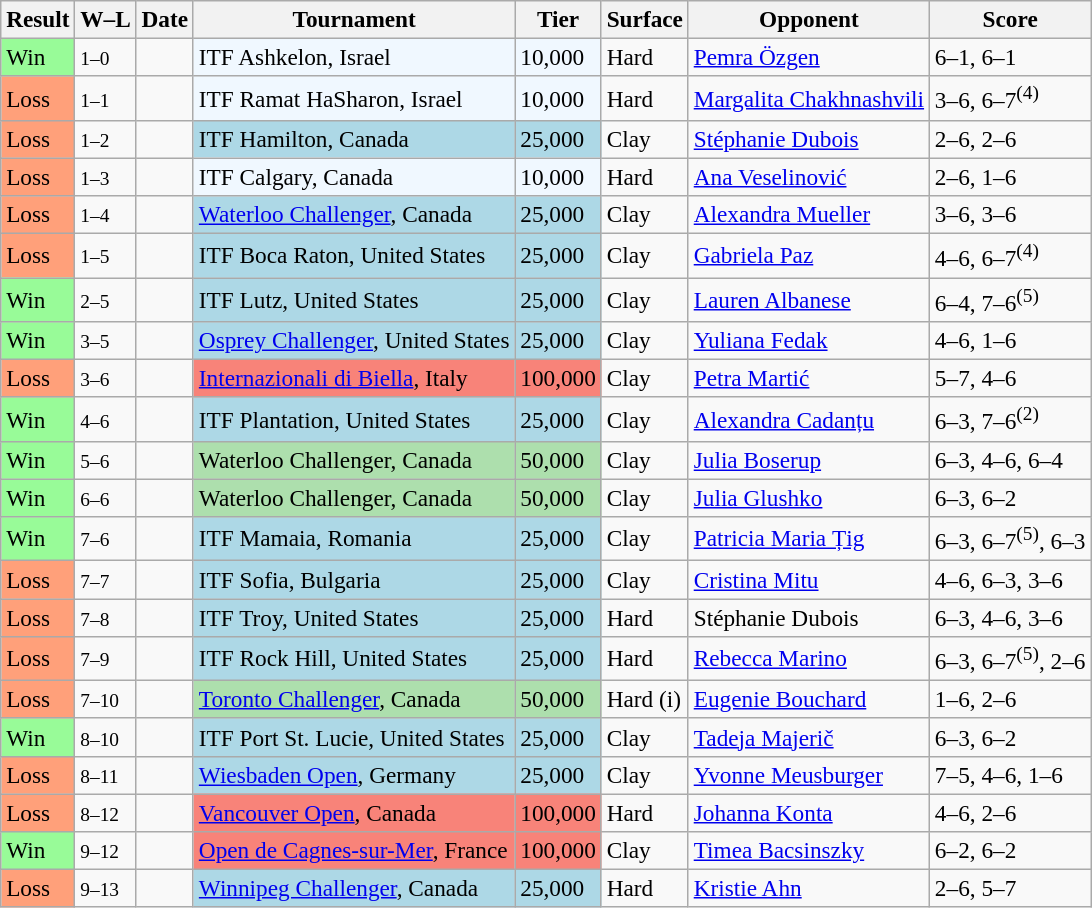<table class="sortable wikitable" style=font-size:97%>
<tr>
<th>Result</th>
<th class="unsortable">W–L</th>
<th>Date</th>
<th>Tournament</th>
<th>Tier</th>
<th>Surface</th>
<th>Opponent</th>
<th class="unsortable">Score</th>
</tr>
<tr>
<td style="background:#98fb98;">Win</td>
<td><small>1–0</small></td>
<td></td>
<td style="background:#f0f8ff;">ITF Ashkelon, Israel</td>
<td style="background:#f0f8ff;">10,000</td>
<td>Hard</td>
<td> <a href='#'>Pemra Özgen</a></td>
<td>6–1, 6–1</td>
</tr>
<tr>
<td style="background:#ffa07a;">Loss</td>
<td><small>1–1</small></td>
<td></td>
<td style="background:#f0f8ff;">ITF Ramat HaSharon, Israel</td>
<td style="background:#f0f8ff;">10,000</td>
<td>Hard</td>
<td> <a href='#'>Margalita Chakhnashvili</a></td>
<td>3–6, 6–7<sup>(4)</sup></td>
</tr>
<tr>
<td style="background:#ffa07a;">Loss</td>
<td><small>1–2</small></td>
<td></td>
<td style="background:lightblue;">ITF Hamilton, Canada</td>
<td style="background:lightblue;">25,000</td>
<td>Clay</td>
<td> <a href='#'>Stéphanie Dubois</a></td>
<td>2–6, 2–6</td>
</tr>
<tr>
<td style="background:#ffa07a;">Loss</td>
<td><small>1–3</small></td>
<td></td>
<td style="background:#f0f8ff;">ITF Calgary, Canada</td>
<td style="background:#f0f8ff;">10,000</td>
<td>Hard</td>
<td> <a href='#'>Ana Veselinović</a></td>
<td>2–6, 1–6</td>
</tr>
<tr>
<td style="background:#ffa07a;">Loss</td>
<td><small>1–4</small></td>
<td></td>
<td style="background:lightblue;"><a href='#'>Waterloo Challenger</a>, Canada</td>
<td style="background:lightblue;">25,000</td>
<td>Clay</td>
<td> <a href='#'>Alexandra Mueller</a></td>
<td>3–6, 3–6</td>
</tr>
<tr>
<td style="background:#ffa07a;">Loss</td>
<td><small>1–5</small></td>
<td></td>
<td style="background:lightblue;">ITF Boca Raton, United States</td>
<td style="background:lightblue;">25,000</td>
<td>Clay</td>
<td> <a href='#'>Gabriela Paz</a></td>
<td>4–6, 6–7<sup>(4)</sup></td>
</tr>
<tr>
<td style="background:#98fb98;">Win</td>
<td><small>2–5</small></td>
<td></td>
<td style="background:lightblue;">ITF Lutz, United States</td>
<td style="background:lightblue;">25,000</td>
<td>Clay</td>
<td> <a href='#'>Lauren Albanese</a></td>
<td>6–4, 7–6<sup>(5)</sup></td>
</tr>
<tr>
<td style="background:#98fb98;">Win</td>
<td><small>3–5</small></td>
<td></td>
<td style="background:lightblue;"><a href='#'>Osprey Challenger</a>, United States</td>
<td style="background:lightblue;">25,000</td>
<td>Clay</td>
<td> <a href='#'>Yuliana Fedak</a></td>
<td>4–6, 1–6</td>
</tr>
<tr>
<td style="background:#ffa07a;">Loss</td>
<td><small>3–6</small></td>
<td></td>
<td style="background:#f88379;"><a href='#'>Internazionali di Biella</a>, Italy</td>
<td style="background:#f88379;">100,000</td>
<td>Clay</td>
<td> <a href='#'>Petra Martić</a></td>
<td>5–7, 4–6</td>
</tr>
<tr>
<td style="background:#98fb98;">Win</td>
<td><small>4–6</small></td>
<td></td>
<td style="background:lightblue;">ITF Plantation, United States</td>
<td style="background:lightblue;">25,000</td>
<td>Clay</td>
<td> <a href='#'>Alexandra Cadanțu</a></td>
<td>6–3, 7–6<sup>(2)</sup></td>
</tr>
<tr>
<td style="background:#98fb98;">Win</td>
<td><small>5–6</small></td>
<td><a href='#'></a></td>
<td style="background:#addfad;">Waterloo Challenger, Canada</td>
<td style="background:#addfad;">50,000</td>
<td>Clay</td>
<td> <a href='#'>Julia Boserup</a></td>
<td>6–3, 4–6, 6–4</td>
</tr>
<tr>
<td style="background:#98fb98;">Win</td>
<td><small>6–6</small></td>
<td><a href='#'></a></td>
<td style="background:#addfad;">Waterloo Challenger, Canada</td>
<td style="background:#addfad;">50,000</td>
<td>Clay</td>
<td> <a href='#'>Julia Glushko</a></td>
<td>6–3, 6–2</td>
</tr>
<tr>
<td style="background:#98fb98;">Win</td>
<td><small>7–6</small></td>
<td></td>
<td style="background:lightblue;">ITF Mamaia, Romania</td>
<td style="background:lightblue;">25,000</td>
<td>Clay</td>
<td> <a href='#'>Patricia Maria Țig</a></td>
<td>6–3, 6–7<sup>(5)</sup>, 6–3</td>
</tr>
<tr>
<td style="background:#ffa07a;">Loss</td>
<td><small>7–7</small></td>
<td></td>
<td style="background:lightblue;">ITF Sofia, Bulgaria</td>
<td style="background:lightblue;">25,000</td>
<td>Clay</td>
<td> <a href='#'>Cristina Mitu</a></td>
<td>4–6, 6–3, 3–6</td>
</tr>
<tr>
<td style="background:#ffa07a;">Loss</td>
<td><small>7–8</small></td>
<td></td>
<td style="background:lightblue;">ITF Troy, United States</td>
<td style="background:lightblue;">25,000</td>
<td>Hard</td>
<td> Stéphanie Dubois</td>
<td>6–3, 4–6, 3–6</td>
</tr>
<tr>
<td style="background:#ffa07a;">Loss</td>
<td><small>7–9</small></td>
<td></td>
<td style="background:lightblue;">ITF Rock Hill, United States</td>
<td style="background:lightblue;">25,000</td>
<td>Hard</td>
<td> <a href='#'>Rebecca Marino</a></td>
<td>6–3, 6–7<sup>(5)</sup>, 2–6</td>
</tr>
<tr>
<td style="background:#ffa07a;">Loss</td>
<td><small>7–10</small></td>
<td><a href='#'></a></td>
<td style="background:#addfad;"><a href='#'>Toronto Challenger</a>, Canada</td>
<td style="background:#addfad;">50,000</td>
<td>Hard (i)</td>
<td> <a href='#'>Eugenie Bouchard</a></td>
<td>1–6, 2–6</td>
</tr>
<tr>
<td style="background:#98fb98;">Win</td>
<td><small>8–10</small></td>
<td></td>
<td style="background:lightblue;">ITF Port St. Lucie, United States</td>
<td style="background:lightblue;">25,000</td>
<td>Clay</td>
<td> <a href='#'>Tadeja Majerič</a></td>
<td>6–3, 6–2</td>
</tr>
<tr>
<td style="background:#ffa07a;">Loss</td>
<td><small>8–11</small></td>
<td></td>
<td style="background:lightblue;"><a href='#'>Wiesbaden Open</a>, Germany</td>
<td style="background:lightblue;">25,000</td>
<td>Clay</td>
<td> <a href='#'>Yvonne Meusburger</a></td>
<td>7–5, 4–6, 1–6</td>
</tr>
<tr>
<td style="background:#ffa07a;">Loss</td>
<td><small>8–12</small></td>
<td><a href='#'></a></td>
<td style="background:#f88379;"><a href='#'>Vancouver Open</a>, Canada</td>
<td style="background:#f88379;">100,000</td>
<td>Hard</td>
<td> <a href='#'>Johanna Konta</a></td>
<td>4–6, 2–6</td>
</tr>
<tr>
<td style="background:#98fb98;">Win</td>
<td><small>9–12</small></td>
<td><a href='#'></a></td>
<td style="background:#f88379;"><a href='#'>Open de Cagnes-sur-Mer</a>, France</td>
<td style="background:#f88379;">100,000</td>
<td>Clay</td>
<td> <a href='#'>Timea Bacsinszky</a></td>
<td>6–2, 6–2</td>
</tr>
<tr>
<td style="background:#ffa07a;">Loss</td>
<td><small>9–13</small></td>
<td></td>
<td style="background:lightblue;"><a href='#'>Winnipeg Challenger</a>, Canada</td>
<td style="background:lightblue;">25,000</td>
<td>Hard</td>
<td> <a href='#'>Kristie Ahn</a></td>
<td>2–6, 5–7</td>
</tr>
</table>
